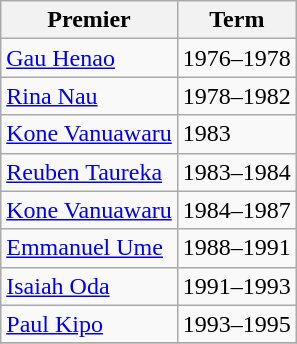<table class="wikitable">
<tr>
<th><strong>Premier</strong></th>
<th><strong>Term</strong></th>
</tr>
<tr>
<td><a href='#'>Gau Henao</a></td>
<td>1976–1978</td>
</tr>
<tr>
<td><a href='#'>Rina Nau</a></td>
<td>1978–1982</td>
</tr>
<tr>
<td><a href='#'>Kone Vanuawaru</a></td>
<td>1983</td>
</tr>
<tr>
<td><a href='#'>Reuben Taureka</a></td>
<td>1983–1984</td>
</tr>
<tr>
<td><a href='#'>Kone Vanuawaru</a></td>
<td>1984–1987</td>
</tr>
<tr>
<td><a href='#'>Emmanuel Ume</a></td>
<td>1988–1991</td>
</tr>
<tr>
<td><a href='#'>Isaiah Oda</a></td>
<td>1991–1993</td>
</tr>
<tr>
<td><a href='#'>Paul Kipo</a></td>
<td>1993–1995</td>
</tr>
<tr>
</tr>
</table>
